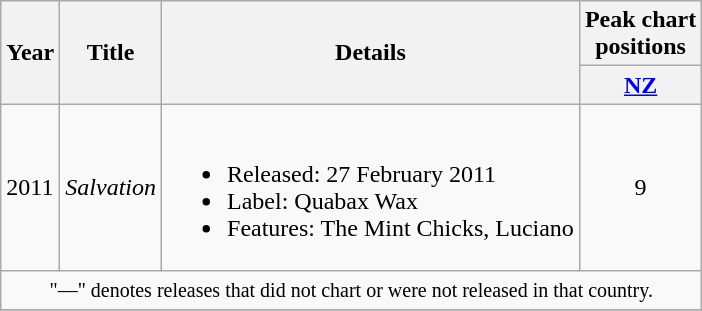<table class="wikitable plainrowheaders">
<tr>
<th rowspan="2">Year</th>
<th rowspan="2">Title</th>
<th rowspan="2">Details</th>
<th>Peak chart<br>positions</th>
</tr>
<tr>
<th><a href='#'>NZ</a></th>
</tr>
<tr>
<td>2011</td>
<td><em>Salvation</em></td>
<td><br><ul><li>Released: 27 February 2011</li><li>Label: Quabax Wax</li><li>Features: The Mint Chicks, Luciano</li></ul></td>
<td align="center">9</td>
</tr>
<tr>
<td align=center colspan=4><small>"—" denotes releases that did not chart or were not released in that country.</small></td>
</tr>
<tr>
</tr>
</table>
